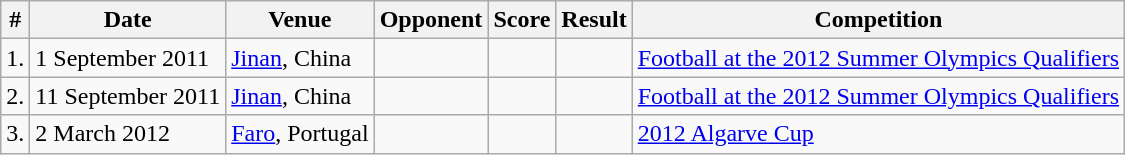<table class="wikitable">
<tr>
<th>#</th>
<th>Date</th>
<th>Venue</th>
<th>Opponent</th>
<th>Score</th>
<th>Result</th>
<th>Competition</th>
</tr>
<tr>
<td>1.</td>
<td>1 September 2011</td>
<td><a href='#'>Jinan</a>, China</td>
<td></td>
<td></td>
<td></td>
<td><a href='#'>Football at the 2012 Summer Olympics Qualifiers</a></td>
</tr>
<tr>
<td>2.</td>
<td>11 September 2011</td>
<td><a href='#'>Jinan</a>, China</td>
<td></td>
<td></td>
<td></td>
<td><a href='#'>Football at the 2012 Summer Olympics Qualifiers</a></td>
</tr>
<tr>
<td>3.</td>
<td>2 March 2012</td>
<td><a href='#'>Faro</a>, Portugal</td>
<td></td>
<td></td>
<td></td>
<td><a href='#'>2012 Algarve Cup</a></td>
</tr>
</table>
